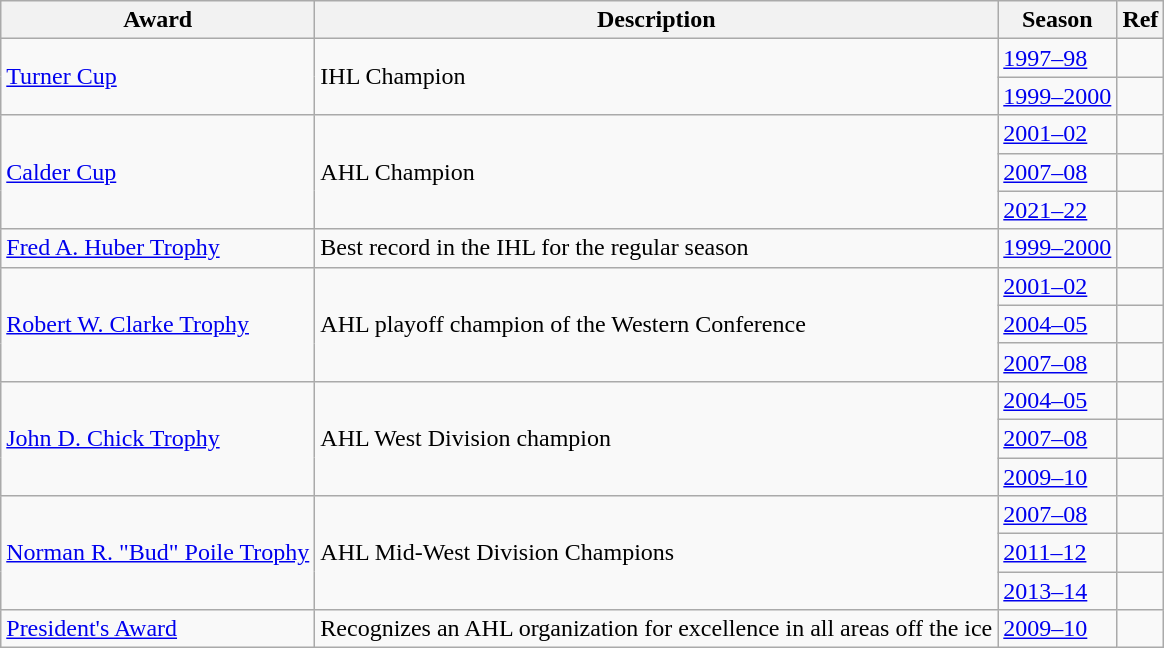<table class="wikitable sortable">
<tr>
<th scope="col">Award</th>
<th scope="col" class="unsortable">Description</th>
<th scope="col">Season</th>
<th scope="col" class="unsortable">Ref</th>
</tr>
<tr>
<td scope=row rowspan="2"><a href='#'>Turner Cup</a></td>
<td rowspan="2">IHL Champion</td>
<td><a href='#'>1997–98</a></td>
<td></td>
</tr>
<tr>
<td><a href='#'>1999–2000</a></td>
<td></td>
</tr>
<tr>
<td scope=row rowspan="3"><a href='#'>Calder Cup</a></td>
<td rowspan="3">AHL Champion</td>
<td><a href='#'>2001–02</a></td>
<td></td>
</tr>
<tr>
<td><a href='#'>2007–08</a></td>
<td></td>
</tr>
<tr>
<td><a href='#'>2021–22</a></td>
<td></td>
</tr>
<tr>
<td scope=row><a href='#'>Fred A. Huber Trophy</a></td>
<td>Best record in the IHL for the regular season</td>
<td><a href='#'>1999–2000</a></td>
<td></td>
</tr>
<tr>
<td scope=row rowspan="3"><a href='#'>Robert W. Clarke Trophy</a></td>
<td rowspan="3">AHL playoff champion of the Western Conference</td>
<td><a href='#'>2001–02</a></td>
<td></td>
</tr>
<tr>
<td><a href='#'>2004–05</a></td>
<td></td>
</tr>
<tr>
<td><a href='#'>2007–08</a></td>
<td></td>
</tr>
<tr>
<td scope=row rowspan="3"><a href='#'>John D. Chick Trophy</a></td>
<td rowspan="3">AHL West Division champion</td>
<td><a href='#'>2004–05</a></td>
<td></td>
</tr>
<tr>
<td><a href='#'>2007–08</a></td>
<td></td>
</tr>
<tr>
<td><a href='#'>2009–10</a></td>
<td></td>
</tr>
<tr>
<td scope=row rowspan="3"><a href='#'>Norman R. "Bud" Poile Trophy</a></td>
<td rowspan="3">AHL Mid-West Division Champions</td>
<td><a href='#'>2007–08</a></td>
<td></td>
</tr>
<tr>
<td><a href='#'>2011–12</a></td>
<td></td>
</tr>
<tr>
<td><a href='#'>2013–14</a></td>
<td></td>
</tr>
<tr>
<td scope=row><a href='#'>President's Award</a></td>
<td>Recognizes an AHL organization for excellence in all areas off the ice</td>
<td><a href='#'>2009–10</a></td>
<td></td>
</tr>
</table>
